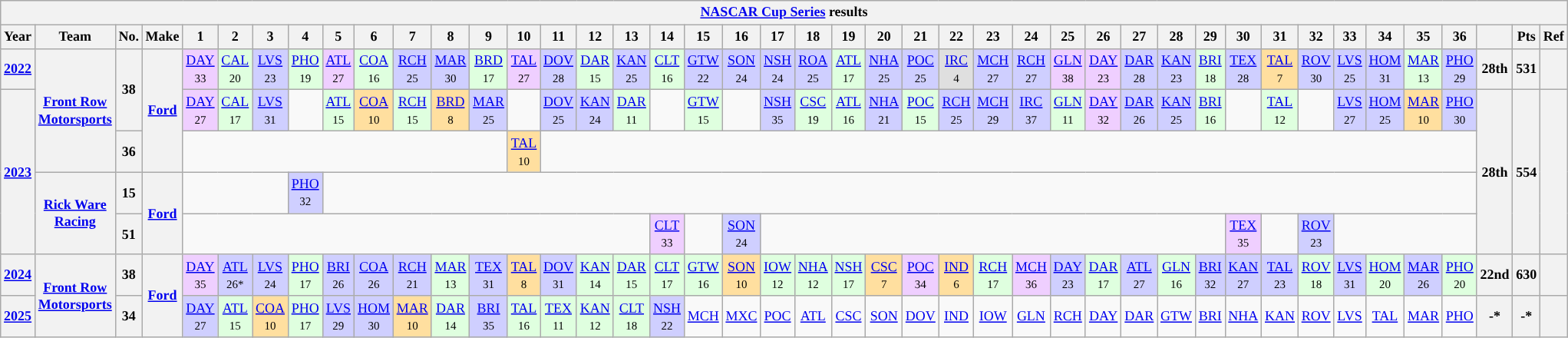<table class="wikitable" style="text-align:center; font-size:75%">
<tr>
<th colspan=43><a href='#'>NASCAR Cup Series</a> results</th>
</tr>
<tr>
<th>Year</th>
<th>Team</th>
<th>No.</th>
<th>Make</th>
<th>1</th>
<th>2</th>
<th>3</th>
<th>4</th>
<th>5</th>
<th>6</th>
<th>7</th>
<th>8</th>
<th>9</th>
<th>10</th>
<th>11</th>
<th>12</th>
<th>13</th>
<th>14</th>
<th>15</th>
<th>16</th>
<th>17</th>
<th>18</th>
<th>19</th>
<th>20</th>
<th>21</th>
<th>22</th>
<th>23</th>
<th>24</th>
<th>25</th>
<th>26</th>
<th>27</th>
<th>28</th>
<th>29</th>
<th>30</th>
<th>31</th>
<th>32</th>
<th>33</th>
<th>34</th>
<th>35</th>
<th>36</th>
<th></th>
<th>Pts</th>
<th>Ref</th>
</tr>
<tr>
<th><a href='#'>2022</a></th>
<th rowspan=3><a href='#'>Front Row Motorsports</a></th>
<th rowspan=2>38</th>
<th rowspan=3><a href='#'>Ford</a></th>
<td style="background:#EFCFFF;"><a href='#'>DAY</a><br><small>33</small></td>
<td style="background:#DFFFDF;"><a href='#'>CAL</a><br><small>20</small></td>
<td style="background:#CFCFFF;"><a href='#'>LVS</a><br><small>23</small></td>
<td style="background:#DFFFDF;"><a href='#'>PHO</a><br><small>19</small></td>
<td style="background:#EFCFFF;"><a href='#'>ATL</a><br><small>27</small></td>
<td style="background:#DFFFDF;"><a href='#'>COA</a><br><small>16</small></td>
<td style="background:#CFCFFF;"><a href='#'>RCH</a><br><small>25</small></td>
<td style="background:#CFCFFF;"><a href='#'>MAR</a><br><small>30</small></td>
<td style="background:#DFFFDF;"><a href='#'>BRD</a><br><small>17</small></td>
<td style="background:#EFCFFF;"><a href='#'>TAL</a><br><small>27</small></td>
<td style="background:#CFCFFF;"><a href='#'>DOV</a><br><small>28</small></td>
<td style="background:#DFFFDF;"><a href='#'>DAR</a><br><small>15</small></td>
<td style="background:#CFCFFF;"><a href='#'>KAN</a><br><small>25</small></td>
<td style="background:#DFFFDF;"><a href='#'>CLT</a><br><small>16</small></td>
<td style="background:#CFCFFF;"><a href='#'>GTW</a><br><small>22</small></td>
<td style="background:#CFCFFF;"><a href='#'>SON</a><br><small>24</small></td>
<td style="background:#CFCFFF;"><a href='#'>NSH</a><br><small>24</small></td>
<td style="background:#CFCFFF;"><a href='#'>ROA</a><br><small>25</small></td>
<td style="background:#DFFFDF;"><a href='#'>ATL</a><br><small>17</small></td>
<td style="background:#CFCFFF;"><a href='#'>NHA</a><br><small>25</small></td>
<td style="background:#CFCFFF;"><a href='#'>POC</a><br><small>25</small></td>
<td style="background:#DFDFDF;"><a href='#'>IRC</a><br><small>4</small></td>
<td style="background:#CFCFFF;"><a href='#'>MCH</a><br><small>27</small></td>
<td style="background:#CFCFFF;"><a href='#'>RCH</a><br><small>27</small></td>
<td style="background:#EFCFFF;"><a href='#'>GLN</a><br><small>38</small></td>
<td style="background:#EFCFFF;"><a href='#'>DAY</a><br><small>23</small></td>
<td style="background:#CFCFFF;”"><a href='#'>DAR</a><br><small>28</small></td>
<td style="background:#CFCFFF;"><a href='#'>KAN</a><br><small>23</small></td>
<td style="background:#DFFFDF;"><a href='#'>BRI</a><br><small>18</small></td>
<td style="background:#CFCFFF;"><a href='#'>TEX</a><br><small>28</small></td>
<td style="background:#FFDF9F;"><a href='#'>TAL</a><br><small>7</small></td>
<td style="background:#CFCFFF;"><a href='#'>ROV</a><br><small>30</small></td>
<td style="background:#CFCFFF;"><a href='#'>LVS</a><br><small>25</small></td>
<td style="background:#CFCFFF;"><a href='#'>HOM</a><br><small>31</small></td>
<td style="background:#DFFFDF;"><a href='#'>MAR</a><br><small>13</small></td>
<td style="background:#CFCFFF;”"><a href='#'>PHO</a><br><small>29</small></td>
<th>28th</th>
<th>531</th>
<th></th>
</tr>
<tr>
<th rowspan=4><a href='#'>2023</a></th>
<td style="background:#EFCFFF;"><a href='#'>DAY</a><br><small>27</small></td>
<td style="background:#DFFFDF;"><a href='#'>CAL</a><br><small>17</small></td>
<td style="background:#CFCFFF;"><a href='#'>LVS</a><br><small>31</small></td>
<td></td>
<td style="background:#DFFFDF;"><a href='#'>ATL</a><br><small>15</small></td>
<td style="background:#FFDF9F;"><a href='#'>COA</a><br><small>10</small></td>
<td style="background:#DFFFDF;"><a href='#'>RCH</a><br><small>15</small></td>
<td style="background:#FFDF9F;"><a href='#'>BRD</a><br><small>8</small></td>
<td style="background:#CFCFFF;"><a href='#'>MAR</a><br><small>25</small></td>
<td></td>
<td style="background:#CFCFFF;"><a href='#'>DOV</a><br><small>25</small></td>
<td style="background:#CFCFFF;"><a href='#'>KAN</a><br><small>24</small></td>
<td style="background:#DFFFDF;"><a href='#'>DAR</a><br><small>11</small></td>
<td></td>
<td style="background:#DFFFDF;"><a href='#'>GTW</a><br><small>15</small></td>
<td></td>
<td style="background:#CFCFFF;"><a href='#'>NSH</a><br><small>35</small></td>
<td style="background:#DFFFDF;"><a href='#'>CSC</a><br><small>19</small></td>
<td style="background:#DFFFDF;"><a href='#'>ATL</a><br><small>16</small></td>
<td style="background:#CFCFFF;"><a href='#'>NHA</a><br><small>21</small></td>
<td style="background:#DFFFDF;"><a href='#'>POC</a><br><small>15</small></td>
<td style="background:#CFCFFF;"><a href='#'>RCH</a><br><small>25</small></td>
<td style="background:#CFCFFF;"><a href='#'>MCH</a><br><small>29</small></td>
<td style="background:#CFCFFF;"><a href='#'>IRC</a><br><small>37</small></td>
<td style="background:#DFFFDF;"><a href='#'>GLN</a><br><small>11</small></td>
<td style="background:#EFCFFF;"><a href='#'>DAY</a><br><small>32</small></td>
<td style="background:#CFCFFF;"><a href='#'>DAR</a><br><small>26</small></td>
<td style="background:#CFCFFF;"><a href='#'>KAN</a><br><small>25</small></td>
<td style="background:#DFFFDF;"><a href='#'>BRI</a><br><small>16</small></td>
<td></td>
<td style="background:#DFFFDF;"><a href='#'>TAL</a><br><small>12</small></td>
<td></td>
<td style="background:#CFCFFF;"><a href='#'>LVS</a><br><small>27</small></td>
<td style="background:#CFCFFF;"><a href='#'>HOM</a><br><small>25</small></td>
<td style="background:#FFDF9F;"><a href='#'>MAR</a><br><small>10</small></td>
<td style="background:#CFCFFF;"><a href='#'>PHO</a><br><small>30</small></td>
<th rowspan=4>28th</th>
<th rowspan=4>554</th>
<th rowspan=4></th>
</tr>
<tr>
<th>36</th>
<td colspan=9></td>
<td style="background:#FFDF9F;"><a href='#'>TAL</a><br><small>10</small></td>
<td colspan=26></td>
</tr>
<tr>
<th rowspan=2><a href='#'>Rick Ware Racing</a></th>
<th>15</th>
<th rowspan=2><a href='#'>Ford</a></th>
<td colspan=3></td>
<td style="background:#CFCFFF;"><a href='#'>PHO</a><br><small>32</small></td>
<td colspan=32></td>
</tr>
<tr>
<th>51</th>
<td colspan=13></td>
<td style="background:#EFCFFF;"><a href='#'>CLT</a><br><small>33</small></td>
<td></td>
<td style="background:#CFCFFF;"><a href='#'>SON</a><br><small>24</small></td>
<td colspan=13></td>
<td style="background:#EFCFFF;"><a href='#'>TEX</a><br><small>35</small></td>
<td></td>
<td style="background:#CFCFFF;"><a href='#'>ROV</a><br><small>23</small></td>
<td colspan=4></td>
</tr>
<tr>
<th><a href='#'>2024</a></th>
<th rowspan=2><a href='#'>Front Row Motorsports</a></th>
<th>38</th>
<th rowspan=2><a href='#'>Ford</a></th>
<td style="background:#EFCFFF;"><a href='#'>DAY</a><br><small>35</small></td>
<td style="background:#CFCFFF;"><a href='#'>ATL</a><br><small>26*</small></td>
<td style="background:#CFCFFF;"><a href='#'>LVS</a><br><small>24</small></td>
<td style="background:#DFFFDF;"><a href='#'>PHO</a><br><small>17</small></td>
<td style="background:#CFCFFF;"><a href='#'>BRI</a><br><small>26</small></td>
<td style="background:#CFCFFF;"><a href='#'>COA</a><br><small>26</small></td>
<td style="background:#CFCFFF;"><a href='#'>RCH</a><br><small>21</small></td>
<td style="background:#DFFFDF;"><a href='#'>MAR</a><br><small>13</small></td>
<td style="background:#CFCFFF;"><a href='#'>TEX</a><br><small>31</small></td>
<td style="background:#FFDF9F;"><a href='#'>TAL</a><br><small>8</small></td>
<td style="background:#CFCFFF;"><a href='#'>DOV</a><br><small>31</small></td>
<td style="background:#DFFFDF;"><a href='#'>KAN</a><br><small>14</small></td>
<td style="background:#DFFFDF;"><a href='#'>DAR</a><br><small>15</small></td>
<td style="background:#DFFFDF;"><a href='#'>CLT</a><br><small>17</small></td>
<td style="background:#DFFFDF;"><a href='#'>GTW</a><br><small>16</small></td>
<td style="background:#FFDF9F;"><a href='#'>SON</a><br><small>10</small></td>
<td style="background:#DFFFDF;"><a href='#'>IOW</a><br><small>12</small></td>
<td style="background:#DFFFDF;"><a href='#'>NHA</a><br><small>12</small></td>
<td style="background:#DFFFDF;"><a href='#'>NSH</a><br><small>17</small></td>
<td style="background:#FFDF9F;"><a href='#'>CSC</a><br><small>7</small></td>
<td style="background:#EFCFFF;"><a href='#'>POC</a><br><small>34</small></td>
<td style="background:#FFDF9F;"><a href='#'>IND</a><br><small>6</small></td>
<td style="background:#DFFFDF;"><a href='#'>RCH</a><br><small>17</small></td>
<td style="background:#EFCFFF;"><a href='#'>MCH</a><br><small>36</small></td>
<td style="background:#CFCFFF;"><a href='#'>DAY</a><br><small>23</small></td>
<td style="background:#DFFFDF;"><a href='#'>DAR</a><br><small>17</small></td>
<td style="background:#CFCFFF;"><a href='#'>ATL</a><br><small>27</small></td>
<td style="background:#DFFFDF;"><a href='#'>GLN</a><br><small>16</small></td>
<td style="background:#CFCFFF;"><a href='#'>BRI</a><br><small>32</small></td>
<td style="background:#CFCFFF;"><a href='#'>KAN</a><br><small>27</small></td>
<td style="background:#CFCFFF;"><a href='#'>TAL</a><br><small>23</small></td>
<td style="background:#DFFFDF;"><a href='#'>ROV</a><br><small>18</small></td>
<td style="background:#CFCFFF;"><a href='#'>LVS</a><br><small>31</small></td>
<td style="background:#DFFFDF;"><a href='#'>HOM</a><br><small>20</small></td>
<td style="background:#CFCFFF;"><a href='#'>MAR</a><br><small>26</small></td>
<td style="background:#DFFFDF;"><a href='#'>PHO</a><br><small>20</small></td>
<th>22nd</th>
<th>630</th>
<th></th>
</tr>
<tr>
<th><a href='#'>2025</a></th>
<th>34</th>
<td style="background:#CFCFFF;"><a href='#'>DAY</a><br><small>27</small></td>
<td style="background:#DFFFDF;"><a href='#'>ATL</a><br><small>15</small></td>
<td style="background:#FFDF9F;"><a href='#'>COA</a><br><small>10</small></td>
<td style="background:#DFFFDF;"><a href='#'>PHO</a><br><small>17</small></td>
<td style="background:#CFCFFF;"><a href='#'>LVS</a><br><small>29</small></td>
<td style="background:#CFCFFF;"><a href='#'>HOM</a><br><small>30</small></td>
<td style="background:#FFDF9F;"><a href='#'>MAR</a><br><small>10</small></td>
<td style="background:#DFFFDF;"><a href='#'>DAR</a><br><small>14</small></td>
<td style="background:#CFCFFF;"><a href='#'>BRI</a><br><small>35</small></td>
<td style="background:#DFFFDF;"><a href='#'>TAL</a><br><small>16</small></td>
<td style="background:#DFFFDF;"><a href='#'>TEX</a><br><small>11</small></td>
<td style="background:#DFFFDF;"><a href='#'>KAN</a><br><small>12</small></td>
<td style="background:#DFFFDF;"><a href='#'>CLT</a><br><small>18</small></td>
<td style="background:#CFCFFF;"><a href='#'>NSH</a><br><small>22</small></td>
<td style="background:#;"><a href='#'>MCH</a><br><small></small></td>
<td><a href='#'>MXC</a></td>
<td><a href='#'>POC</a></td>
<td><a href='#'>ATL</a></td>
<td><a href='#'>CSC</a></td>
<td><a href='#'>SON</a></td>
<td><a href='#'>DOV</a></td>
<td><a href='#'>IND</a></td>
<td><a href='#'>IOW</a></td>
<td><a href='#'>GLN</a></td>
<td><a href='#'>RCH</a></td>
<td><a href='#'>DAY</a></td>
<td><a href='#'>DAR</a></td>
<td><a href='#'>GTW</a></td>
<td><a href='#'>BRI</a></td>
<td><a href='#'>NHA</a></td>
<td><a href='#'>KAN</a></td>
<td><a href='#'>ROV</a></td>
<td><a href='#'>LVS</a></td>
<td><a href='#'>TAL</a></td>
<td><a href='#'>MAR</a></td>
<td><a href='#'>PHO</a></td>
<th>-*</th>
<th>-*</th>
<th></th>
</tr>
</table>
